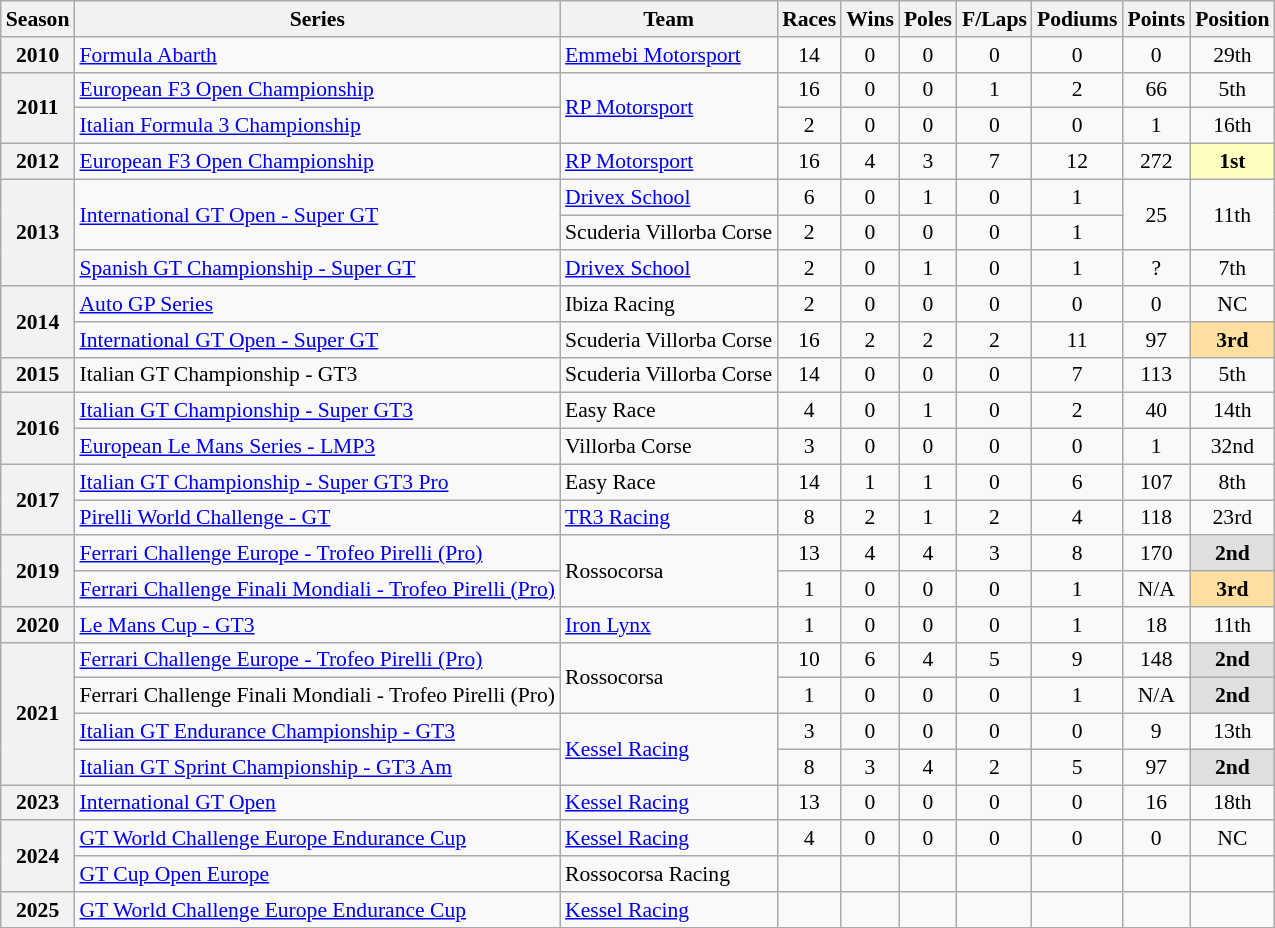<table class="wikitable" style="font-size: 90%; text-align:center">
<tr>
<th>Season</th>
<th>Series</th>
<th>Team</th>
<th>Races</th>
<th>Wins</th>
<th>Poles</th>
<th>F/Laps</th>
<th>Podiums</th>
<th>Points</th>
<th>Position</th>
</tr>
<tr>
<th>2010</th>
<td align=left><a href='#'>Formula Abarth</a></td>
<td align=left><a href='#'>Emmebi Motorsport</a></td>
<td>14</td>
<td>0</td>
<td>0</td>
<td>0</td>
<td>0</td>
<td>0</td>
<td>29th</td>
</tr>
<tr>
<th rowspan=2>2011</th>
<td align=left><a href='#'>European F3 Open Championship</a></td>
<td rowspan=2 align=left><a href='#'>RP Motorsport</a></td>
<td>16</td>
<td>0</td>
<td>0</td>
<td>1</td>
<td>2</td>
<td>66</td>
<td>5th</td>
</tr>
<tr>
<td align=left><a href='#'>Italian Formula 3 Championship</a></td>
<td>2</td>
<td>0</td>
<td>0</td>
<td>0</td>
<td>0</td>
<td>1</td>
<td>16th</td>
</tr>
<tr>
<th>2012</th>
<td align=left><a href='#'>European F3 Open Championship</a></td>
<td align=left><a href='#'>RP Motorsport</a></td>
<td>16</td>
<td>4</td>
<td>3</td>
<td>7</td>
<td>12</td>
<td>272</td>
<td style="background:#ffffbf;"><strong>1st</strong></td>
</tr>
<tr>
<th rowspan=3>2013</th>
<td align=left rowspan=2><a href='#'>International GT Open - Super GT</a></td>
<td align=left><a href='#'>Drivex School</a></td>
<td>6</td>
<td>0</td>
<td>1</td>
<td>0</td>
<td>1</td>
<td rowspan=2>25</td>
<td rowspan=2>11th</td>
</tr>
<tr>
<td align=left>Scuderia Villorba Corse</td>
<td>2</td>
<td>0</td>
<td>0</td>
<td>0</td>
<td>1</td>
</tr>
<tr>
<td align=left><a href='#'>Spanish GT Championship - Super GT</a></td>
<td align=left><a href='#'>Drivex School</a></td>
<td>2</td>
<td>0</td>
<td>1</td>
<td>0</td>
<td>1</td>
<td>?</td>
<td>7th</td>
</tr>
<tr>
<th rowspan="2">2014</th>
<td align=left><a href='#'>Auto GP Series</a></td>
<td align=left>Ibiza Racing</td>
<td>2</td>
<td>0</td>
<td>0</td>
<td>0</td>
<td>0</td>
<td>0</td>
<td>NC</td>
</tr>
<tr>
<td align=left><a href='#'>International GT Open - Super GT</a></td>
<td align=left>Scuderia Villorba Corse</td>
<td>16</td>
<td>2</td>
<td>2</td>
<td>2</td>
<td>11</td>
<td>97</td>
<td style="background:#ffdf9f;"><strong>3rd</strong></td>
</tr>
<tr>
<th>2015</th>
<td align=left>Italian GT Championship - GT3</td>
<td align=left>Scuderia Villorba Corse</td>
<td>14</td>
<td>0</td>
<td>0</td>
<td>0</td>
<td>7</td>
<td>113</td>
<td>5th</td>
</tr>
<tr>
<th rowspan="2">2016</th>
<td align=left><a href='#'>Italian GT Championship - Super GT3</a></td>
<td align=left>Easy Race</td>
<td>4</td>
<td>0</td>
<td>1</td>
<td>0</td>
<td>2</td>
<td>40</td>
<td>14th</td>
</tr>
<tr>
<td align=left><a href='#'>European Le Mans Series - LMP3</a></td>
<td align=left>Villorba Corse</td>
<td>3</td>
<td>0</td>
<td>0</td>
<td>0</td>
<td>0</td>
<td>1</td>
<td>32nd</td>
</tr>
<tr>
<th rowspan="2">2017</th>
<td align=left><a href='#'>Italian GT Championship - Super GT3 Pro</a></td>
<td align=left>Easy Race</td>
<td>14</td>
<td>1</td>
<td>1</td>
<td>0</td>
<td>6</td>
<td>107</td>
<td>8th</td>
</tr>
<tr>
<td align=left><a href='#'>Pirelli World Challenge - GT</a></td>
<td align=left><a href='#'>TR3 Racing</a></td>
<td>8</td>
<td>2</td>
<td>1</td>
<td>2</td>
<td>4</td>
<td>118</td>
<td>23rd</td>
</tr>
<tr>
<th rowspan="2">2019</th>
<td align="left"><a href='#'>Ferrari Challenge Europe - Trofeo Pirelli (Pro)</a></td>
<td rowspan="2" align="left">Rossocorsa</td>
<td>13</td>
<td>4</td>
<td>4</td>
<td>3</td>
<td>8</td>
<td>170</td>
<td style="background:#dfdfdf;"><strong>2nd</strong></td>
</tr>
<tr>
<td align="left"><a href='#'>Ferrari Challenge Finali Mondiali - Trofeo Pirelli (Pro)</a></td>
<td>1</td>
<td>0</td>
<td>0</td>
<td>0</td>
<td>1</td>
<td>N/A</td>
<td style="background:#ffdf9f;"><strong>3rd</strong></td>
</tr>
<tr>
<th>2020</th>
<td align=left><a href='#'>Le Mans Cup - GT3</a></td>
<td align=left><a href='#'>Iron Lynx</a></td>
<td>1</td>
<td>0</td>
<td>0</td>
<td>0</td>
<td>1</td>
<td>18</td>
<td>11th</td>
</tr>
<tr>
<th rowspan="4">2021</th>
<td align=left><a href='#'>Ferrari Challenge Europe - Trofeo Pirelli (Pro)</a></td>
<td rowspan="2" align=left>Rossocorsa</td>
<td>10</td>
<td>6</td>
<td>4</td>
<td>5</td>
<td>9</td>
<td>148</td>
<td style="background:#dfdfdf;"><strong>2nd</strong></td>
</tr>
<tr>
<td align=left>Ferrari Challenge Finali Mondiali - Trofeo Pirelli (Pro)</td>
<td>1</td>
<td>0</td>
<td>0</td>
<td>0</td>
<td>1</td>
<td>N/A</td>
<td style="background:#dfdfdf;"><strong>2nd</strong></td>
</tr>
<tr>
<td align=left><a href='#'>Italian GT Endurance Championship - GT3</a></td>
<td rowspan="2" align=left><a href='#'>Kessel Racing</a></td>
<td>3</td>
<td>0</td>
<td>0</td>
<td>0</td>
<td>0</td>
<td>9</td>
<td>13th</td>
</tr>
<tr>
<td align=left><a href='#'>Italian GT Sprint Championship - GT3 Am</a></td>
<td>8</td>
<td>3</td>
<td>4</td>
<td>2</td>
<td>5</td>
<td>97</td>
<td style="background:#dfdfdf;"><strong>2nd</strong></td>
</tr>
<tr>
<th>2023</th>
<td align=left><a href='#'>International GT Open</a></td>
<td align=left><a href='#'>Kessel Racing</a></td>
<td>13</td>
<td>0</td>
<td>0</td>
<td>0</td>
<td>0</td>
<td>16</td>
<td>18th</td>
</tr>
<tr>
<th rowspan="2">2024</th>
<td align=left><a href='#'>GT World Challenge Europe Endurance Cup</a></td>
<td align=left><a href='#'>Kessel Racing</a></td>
<td>4</td>
<td>0</td>
<td>0</td>
<td>0</td>
<td>0</td>
<td>0</td>
<td>NC</td>
</tr>
<tr>
<td align=left><a href='#'>GT Cup Open Europe</a></td>
<td align=left>Rossocorsa Racing</td>
<td></td>
<td></td>
<td></td>
<td></td>
<td></td>
<td></td>
<td></td>
</tr>
<tr>
<th>2025</th>
<td align=left><a href='#'>GT World Challenge Europe Endurance Cup</a></td>
<td align=left><a href='#'>Kessel Racing</a></td>
<td></td>
<td></td>
<td></td>
<td></td>
<td></td>
<td></td>
<td></td>
</tr>
</table>
